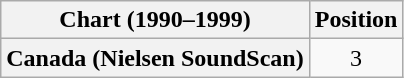<table class="wikitable plainrowheaders" style="text-align:center">
<tr>
<th>Chart (1990–1999)</th>
<th>Position</th>
</tr>
<tr>
<th scope="row">Canada (Nielsen SoundScan)</th>
<td>3</td>
</tr>
</table>
